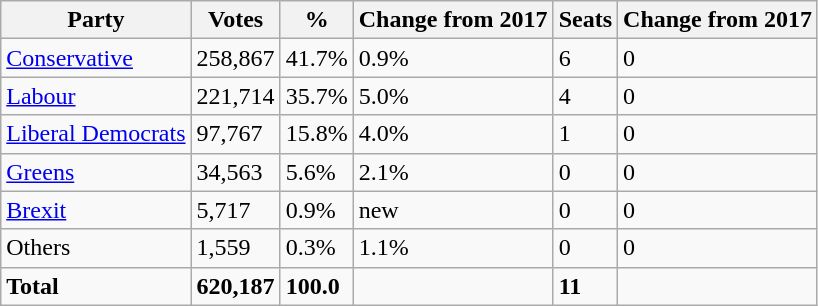<table class="wikitable">
<tr>
<th>Party</th>
<th>Votes</th>
<th>%</th>
<th>Change from 2017</th>
<th>Seats</th>
<th>Change from 2017</th>
</tr>
<tr>
<td><a href='#'>Conservative</a></td>
<td>258,867</td>
<td>41.7%</td>
<td>0.9%</td>
<td>6</td>
<td>0</td>
</tr>
<tr>
<td><a href='#'>Labour</a></td>
<td>221,714</td>
<td>35.7%</td>
<td>5.0%</td>
<td>4</td>
<td>0</td>
</tr>
<tr>
<td><a href='#'>Liberal Democrats</a></td>
<td>97,767</td>
<td>15.8%</td>
<td>4.0%</td>
<td>1</td>
<td>0</td>
</tr>
<tr>
<td><a href='#'>Greens</a></td>
<td>34,563</td>
<td>5.6%</td>
<td>2.1%</td>
<td>0</td>
<td>0</td>
</tr>
<tr>
<td><a href='#'>Brexit</a></td>
<td>5,717</td>
<td>0.9%</td>
<td>new</td>
<td>0</td>
<td>0</td>
</tr>
<tr>
<td>Others</td>
<td>1,559</td>
<td>0.3%</td>
<td>1.1%</td>
<td>0</td>
<td>0</td>
</tr>
<tr>
<td><strong>Total</strong></td>
<td><strong>620,187</strong></td>
<td><strong>100.0</strong></td>
<td></td>
<td><strong>11</strong></td>
<td></td>
</tr>
</table>
